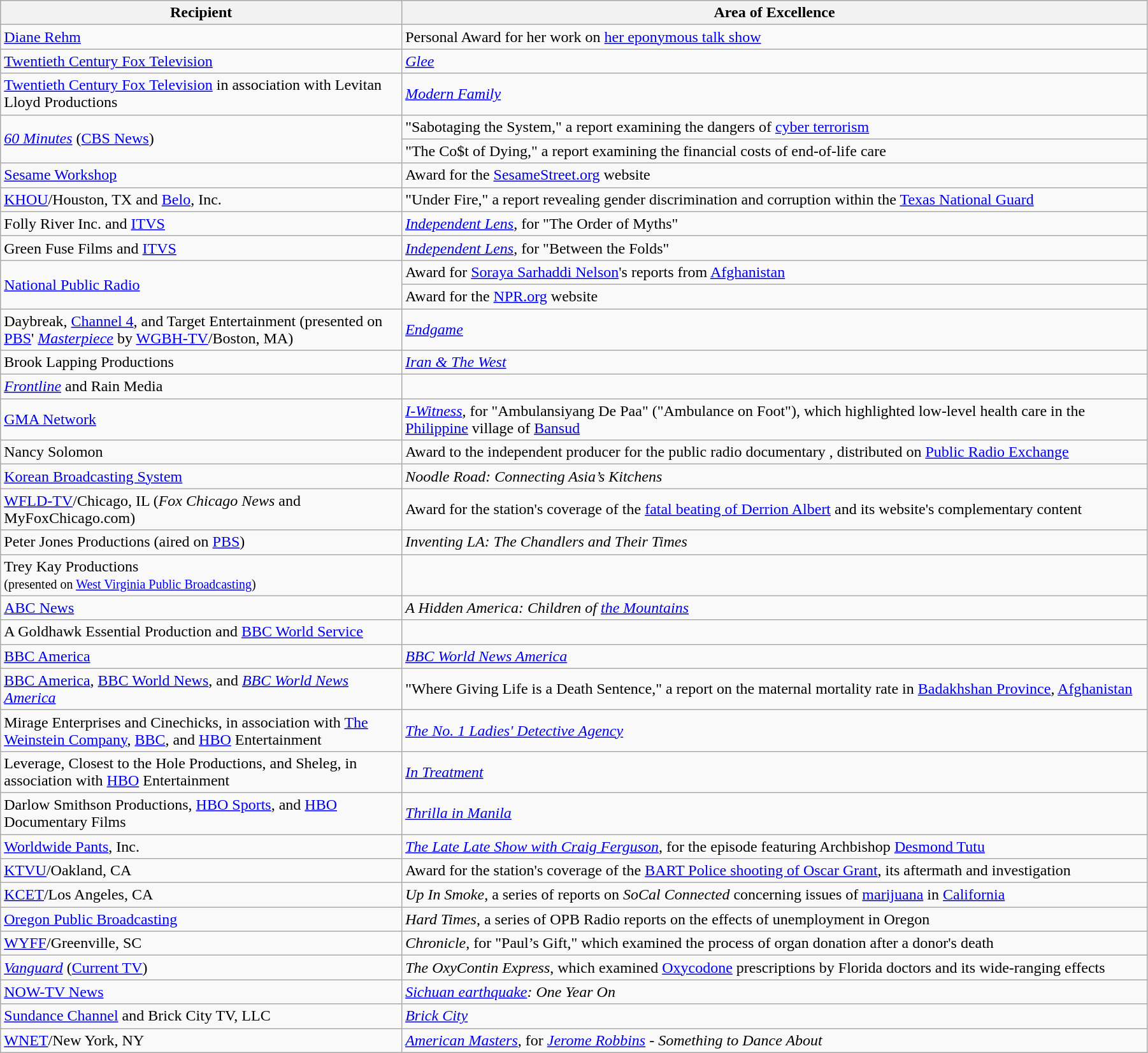<table class="wikitable" style="width:95%">
<tr bgcolor="#CCCCCC">
<th width=35%>Recipient</th>
<th width=65%>Area of Excellence</th>
</tr>
<tr>
<td><a href='#'>Diane Rehm</a></td>
<td>Personal Award for her work on <a href='#'>her eponymous talk show</a></td>
</tr>
<tr>
<td><a href='#'>Twentieth Century Fox Television</a></td>
<td><em><a href='#'>Glee</a></em></td>
</tr>
<tr>
<td><a href='#'>Twentieth Century Fox Television</a> in association with Levitan Lloyd Productions</td>
<td><em><a href='#'>Modern Family</a></em></td>
</tr>
<tr>
<td rowspan="2"><em><a href='#'>60 Minutes</a></em> (<a href='#'>CBS News</a>)</td>
<td>"Sabotaging the System," a report examining the dangers of <a href='#'>cyber terrorism</a></td>
</tr>
<tr>
<td>"The Co$t of Dying," a report examining the financial costs of end-of-life care</td>
</tr>
<tr>
<td><a href='#'>Sesame Workshop</a></td>
<td>Award for the <a href='#'>SesameStreet.org</a> website</td>
</tr>
<tr>
<td><a href='#'>KHOU</a>/Houston, TX and <a href='#'>Belo</a>, Inc.</td>
<td>"Under Fire," a report revealing gender discrimination and corruption within the <a href='#'>Texas National Guard</a></td>
</tr>
<tr>
<td>Folly River Inc. and <a href='#'>ITVS</a></td>
<td><em><a href='#'>Independent Lens</a></em>, for "The Order of Myths"</td>
</tr>
<tr>
<td>Green Fuse Films and <a href='#'>ITVS</a></td>
<td><em><a href='#'>Independent Lens</a></em>, for "Between the Folds"</td>
</tr>
<tr>
<td rowspan="2"><a href='#'>National Public Radio</a></td>
<td>Award for <a href='#'>Soraya Sarhaddi Nelson</a>'s reports from <a href='#'>Afghanistan</a></td>
</tr>
<tr>
<td>Award for the <a href='#'>NPR.org</a> website</td>
</tr>
<tr>
<td>Daybreak, <a href='#'>Channel 4</a>, and Target Entertainment (presented on <a href='#'>PBS</a>' <em><a href='#'>Masterpiece</a></em> by <a href='#'>WGBH-TV</a>/Boston, MA)</td>
<td><em><a href='#'>Endgame</a></em></td>
</tr>
<tr>
<td>Brook Lapping Productions</td>
<td><em><a href='#'>Iran & The West</a></em></td>
</tr>
<tr>
<td><em><a href='#'>Frontline</a></em> and Rain Media</td>
<td><em></em></td>
</tr>
<tr>
<td><a href='#'>GMA Network</a></td>
<td><em><a href='#'>I-Witness</a></em>, for "Ambulansiyang De Paa" ("Ambulance on Foot"), which highlighted low-level health care in the <a href='#'>Philippine</a> village of <a href='#'>Bansud</a></td>
</tr>
<tr>
<td>Nancy Solomon</td>
<td>Award to the independent producer for the public radio documentary <em></em>, distributed on <a href='#'>Public Radio Exchange</a></td>
</tr>
<tr>
<td><a href='#'>Korean Broadcasting System</a></td>
<td><em>Noodle Road: Connecting Asia’s Kitchens</em></td>
</tr>
<tr>
<td><a href='#'>WFLD-TV</a>/Chicago, IL (<em>Fox Chicago News</em> and MyFoxChicago.com)</td>
<td>Award for the station's coverage of the <a href='#'>fatal beating of Derrion Albert</a> and its website's complementary content</td>
</tr>
<tr>
<td>Peter Jones Productions (aired on <a href='#'>PBS</a>)</td>
<td><em>Inventing LA: The Chandlers and Their Times</em></td>
</tr>
<tr>
<td>Trey Kay Productions<br><small>(presented on <a href='#'>West Virginia Public Broadcasting</a>)</small></td>
<td><em></em></td>
</tr>
<tr>
<td><a href='#'>ABC News</a></td>
<td><em>A Hidden America: Children of <a href='#'>the Mountains</a></em></td>
</tr>
<tr>
<td>A Goldhawk Essential Production and <a href='#'>BBC World Service</a></td>
<td><em></em></td>
</tr>
<tr>
<td><a href='#'>BBC America</a></td>
<td><em><a href='#'>BBC World News America</a></em></td>
</tr>
<tr>
<td><a href='#'>BBC America</a>, <a href='#'>BBC World News</a>, and <em><a href='#'>BBC World News America</a></em></td>
<td>"Where Giving Life is a Death Sentence," a report on the maternal mortality rate in <a href='#'>Badakhshan Province</a>, <a href='#'>Afghanistan</a></td>
</tr>
<tr>
<td>Mirage Enterprises and Cinechicks, in association with <a href='#'>The Weinstein Company</a>, <a href='#'>BBC</a>, and <a href='#'>HBO</a> Entertainment</td>
<td><em><a href='#'>The No. 1 Ladies' Detective Agency</a></em></td>
</tr>
<tr>
<td>Leverage, Closest to the Hole Productions, and Sheleg, in association with <a href='#'>HBO</a> Entertainment</td>
<td><em><a href='#'>In Treatment</a></em></td>
</tr>
<tr>
<td>Darlow Smithson Productions, <a href='#'>HBO Sports</a>, and <a href='#'>HBO</a> Documentary Films</td>
<td><em><a href='#'>Thrilla in Manila</a></em></td>
</tr>
<tr>
<td><a href='#'>Worldwide Pants</a>, Inc.</td>
<td><em><a href='#'>The Late Late Show with Craig Ferguson</a></em>, for the episode featuring Archbishop <a href='#'>Desmond Tutu</a></td>
</tr>
<tr>
<td><a href='#'>KTVU</a>/Oakland, CA</td>
<td>Award for the station's coverage of the <a href='#'>BART Police shooting of Oscar Grant</a>, its aftermath and investigation</td>
</tr>
<tr>
<td><a href='#'>KCET</a>/Los Angeles, CA</td>
<td><em>Up In Smoke</em>, a series of reports on <em>SoCal Connected</em> concerning issues of <a href='#'>marijuana</a> in <a href='#'>California</a></td>
</tr>
<tr>
<td><a href='#'>Oregon Public Broadcasting</a></td>
<td><em>Hard Times</em>, a series of OPB Radio reports on the effects of unemployment in Oregon</td>
</tr>
<tr>
<td><a href='#'>WYFF</a>/Greenville, SC</td>
<td><em>Chronicle</em>, for "Paul’s Gift," which examined the process of organ donation after a donor's death</td>
</tr>
<tr>
<td><em><a href='#'>Vanguard</a></em> (<a href='#'>Current TV</a>)</td>
<td><em>The OxyContin Express</em>, which examined <a href='#'>Oxycodone</a> prescriptions by Florida doctors and its wide-ranging effects</td>
</tr>
<tr>
<td><a href='#'>NOW-TV News</a></td>
<td><em><a href='#'>Sichuan earthquake</a>: One Year On</em></td>
</tr>
<tr>
<td><a href='#'>Sundance Channel</a> and Brick City TV, LLC</td>
<td><em><a href='#'>Brick City</a></em></td>
</tr>
<tr>
<td><a href='#'>WNET</a>/New York, NY</td>
<td><em><a href='#'>American Masters</a></em>, for <em><a href='#'>Jerome Robbins</a> - Something to Dance About</em></td>
</tr>
</table>
